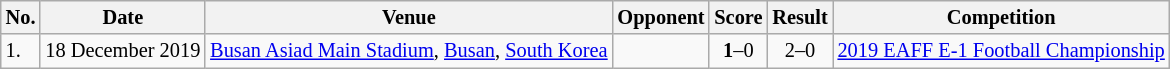<table class="wikitable" style="font-size:85%;">
<tr>
<th>No.</th>
<th>Date</th>
<th>Venue</th>
<th>Opponent</th>
<th>Score</th>
<th>Result</th>
<th>Competition</th>
</tr>
<tr>
<td>1.</td>
<td>18 December 2019</td>
<td><a href='#'>Busan Asiad Main Stadium</a>, <a href='#'>Busan</a>, <a href='#'>South Korea</a></td>
<td></td>
<td align=center><strong>1</strong>–0</td>
<td align=center>2–0</td>
<td><a href='#'>2019 EAFF E-1 Football Championship</a></td>
</tr>
</table>
